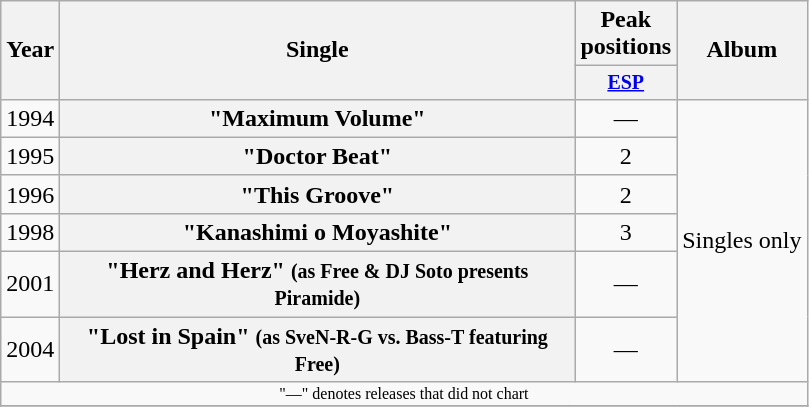<table class="wikitable plainrowheaders" style="text-align:center;">
<tr>
<th rowspan="2">Year</th>
<th rowspan="2" style="width:21em;">Single</th>
<th>Peak positions</th>
<th rowspan="2">Album</th>
</tr>
<tr style="font-size:smaller;">
<th width="60"><a href='#'>ESP</a><br></th>
</tr>
<tr>
<td>1994</td>
<th scope="row">"Maximum Volume"</th>
<td>—</td>
<td rowspan="6">Singles only</td>
</tr>
<tr>
<td>1995</td>
<th scope="row">"Doctor Beat"</th>
<td>2</td>
</tr>
<tr>
<td>1996</td>
<th scope="row">"This Groove"</th>
<td>2</td>
</tr>
<tr>
<td>1998</td>
<th scope="row">"Kanashimi o Moyashite"</th>
<td>3</td>
</tr>
<tr>
<td>2001</td>
<th scope="row">"Herz and Herz" <small>(as Free & DJ Soto presents Piramide)</small></th>
<td>—</td>
</tr>
<tr>
<td>2004</td>
<th scope="row">"Lost in Spain" <small>(as SveN-R-G vs. Bass-T featuring Free)</small></th>
<td>—</td>
</tr>
<tr>
<td colspan="4" style="font-size:8pt">"—" denotes releases that did not chart</td>
</tr>
<tr>
</tr>
</table>
